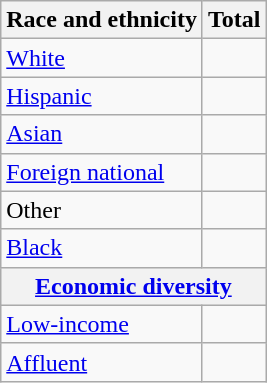<table class="wikitable floatright sortable collapsible"; text-align:right; font-size:80%;">
<tr>
<th>Race and ethnicity</th>
<th colspan="2" data-sort-type=number>Total</th>
</tr>
<tr>
<td><a href='#'>White</a></td>
<td align=right></td>
</tr>
<tr>
<td><a href='#'>Hispanic</a></td>
<td align=right></td>
</tr>
<tr>
<td><a href='#'>Asian</a></td>
<td align=right></td>
</tr>
<tr>
<td><a href='#'>Foreign national</a></td>
<td align=right></td>
</tr>
<tr>
<td>Other</td>
<td align=right></td>
</tr>
<tr>
<td><a href='#'>Black</a></td>
<td align=right></td>
</tr>
<tr>
<th colspan="4" data-sort-type=number><a href='#'>Economic diversity</a></th>
</tr>
<tr>
<td><a href='#'>Low-income</a></td>
<td align=right></td>
</tr>
<tr>
<td><a href='#'>Affluent</a></td>
<td align=right></td>
</tr>
</table>
